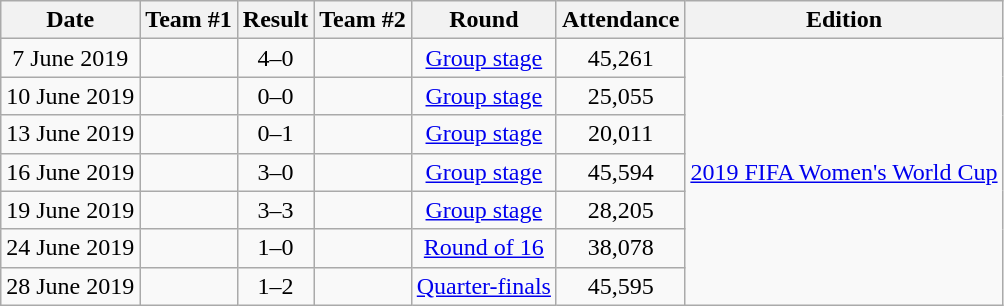<table class="wikitable plainrowheaders sortable" style="text-align:center">
<tr>
<th>Date</th>
<th>Team #1</th>
<th>Result</th>
<th>Team #2</th>
<th>Round</th>
<th>Attendance</th>
<th>Edition</th>
</tr>
<tr>
<td>7 June 2019</td>
<td></td>
<td>4–0</td>
<td></td>
<td><a href='#'>Group stage</a></td>
<td>45,261</td>
<td rowspan="7"><a href='#'>2019 FIFA Women's World Cup</a></td>
</tr>
<tr>
<td>10 June 2019</td>
<td></td>
<td>0–0</td>
<td></td>
<td><a href='#'>Group stage</a></td>
<td>25,055</td>
</tr>
<tr>
<td>13 June 2019</td>
<td></td>
<td>0–1</td>
<td></td>
<td><a href='#'>Group stage</a></td>
<td>20,011</td>
</tr>
<tr>
<td>16 June 2019</td>
<td></td>
<td>3–0</td>
<td></td>
<td><a href='#'>Group stage</a></td>
<td>45,594</td>
</tr>
<tr>
<td>19 June 2019</td>
<td></td>
<td>3–3</td>
<td></td>
<td><a href='#'>Group stage</a></td>
<td>28,205</td>
</tr>
<tr>
<td>24 June 2019</td>
<td></td>
<td>1–0</td>
<td></td>
<td><a href='#'>Round of 16</a></td>
<td>38,078</td>
</tr>
<tr>
<td>28 June 2019</td>
<td></td>
<td>1–2</td>
<td></td>
<td><a href='#'>Quarter-finals</a></td>
<td>45,595</td>
</tr>
</table>
